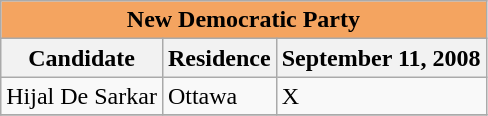<table class="wikitable">
<tr>
<td align="center" bgcolor="sandybrown" colspan=3><strong>New Democratic Party</strong></td>
</tr>
<tr>
<th align="left">Candidate</th>
<th align="center">Residence</th>
<th align="left">September 11, 2008</th>
</tr>
<tr>
<td>Hijal De Sarkar</td>
<td>Ottawa</td>
<td>X</td>
</tr>
<tr>
</tr>
</table>
